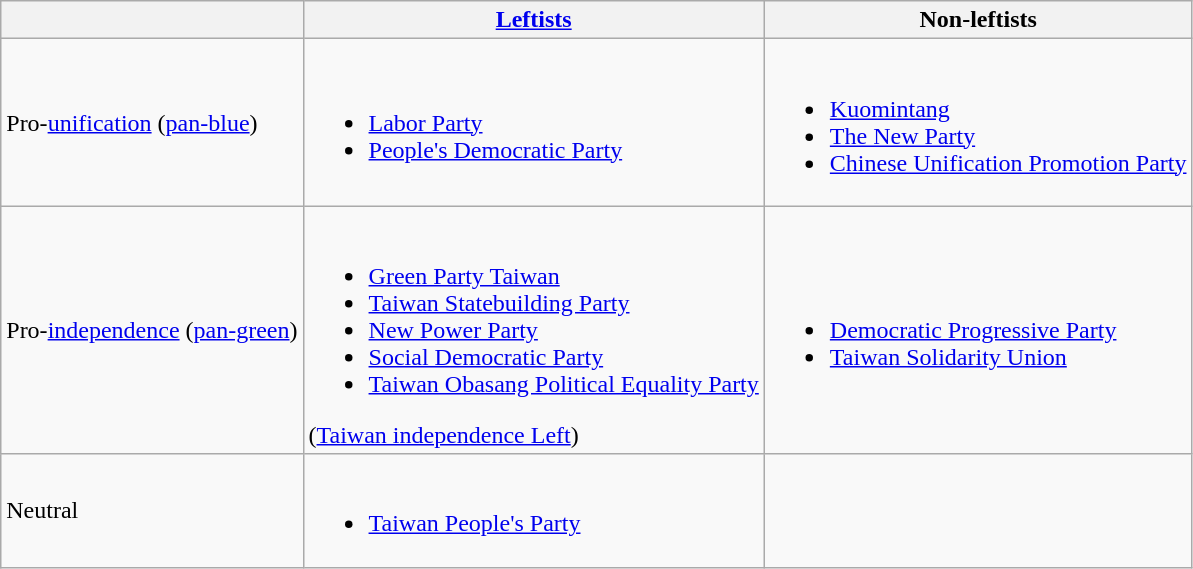<table class="wikitable">
<tr>
<th></th>
<th><a href='#'>Leftists</a></th>
<th>Non-leftists</th>
</tr>
<tr>
<td>Pro-<a href='#'>unification</a> (<a href='#'>pan-blue</a>)</td>
<td><br><ul><li><a href='#'>Labor Party</a></li><li><a href='#'>People's Democratic Party</a></li></ul></td>
<td><br><ul><li><a href='#'>Kuomintang</a></li><li><a href='#'>The New Party</a></li><li><a href='#'>Chinese Unification Promotion Party</a></li></ul></td>
</tr>
<tr>
<td>Pro-<a href='#'>independence</a> (<a href='#'>pan-green</a>)</td>
<td><br><ul><li><a href='#'>Green Party Taiwan</a></li><li><a href='#'>Taiwan Statebuilding Party</a></li><li><a href='#'>New Power Party</a></li><li><a href='#'>Social Democratic Party</a></li><li><a href='#'>Taiwan Obasang Political Equality Party</a></li></ul>(<a href='#'>Taiwan independence Left</a>)</td>
<td><br><ul><li><a href='#'>Democratic Progressive Party</a></li><li><a href='#'>Taiwan Solidarity Union</a></li></ul></td>
</tr>
<tr>
<td>Neutral</td>
<td><br><ul><li><a href='#'>Taiwan People's Party</a></li></ul></td>
<td></td>
</tr>
</table>
